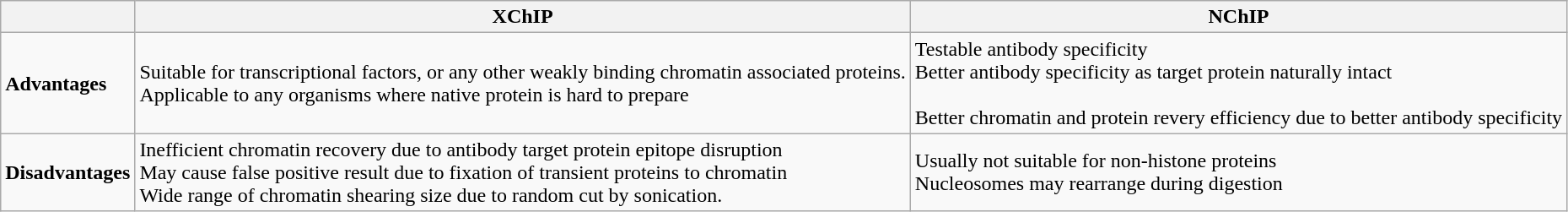<table class="wikitable">
<tr>
<th></th>
<th><strong>XChIP</strong></th>
<th><strong>NChIP</strong></th>
</tr>
<tr>
<td><strong>Advantages</strong></td>
<td>Suitable for transcriptional factors, or any other weakly binding chromatin associated proteins.<br>Applicable to any organisms where native protein is hard to prepare</td>
<td>Testable antibody specificity<br>Better antibody specificity as target protein naturally intact<br><br>Better chromatin and protein revery efficiency due to better antibody specificity</td>
</tr>
<tr>
<td><strong>Disadvantages</strong></td>
<td>Inefficient chromatin recovery due to antibody target protein epitope disruption<br>May cause false positive result due to fixation of transient proteins to chromatin<br>Wide range of chromatin shearing size due to random cut by sonication.</td>
<td>Usually not suitable for non-histone proteins<br>Nucleosomes may rearrange during digestion</td>
</tr>
</table>
